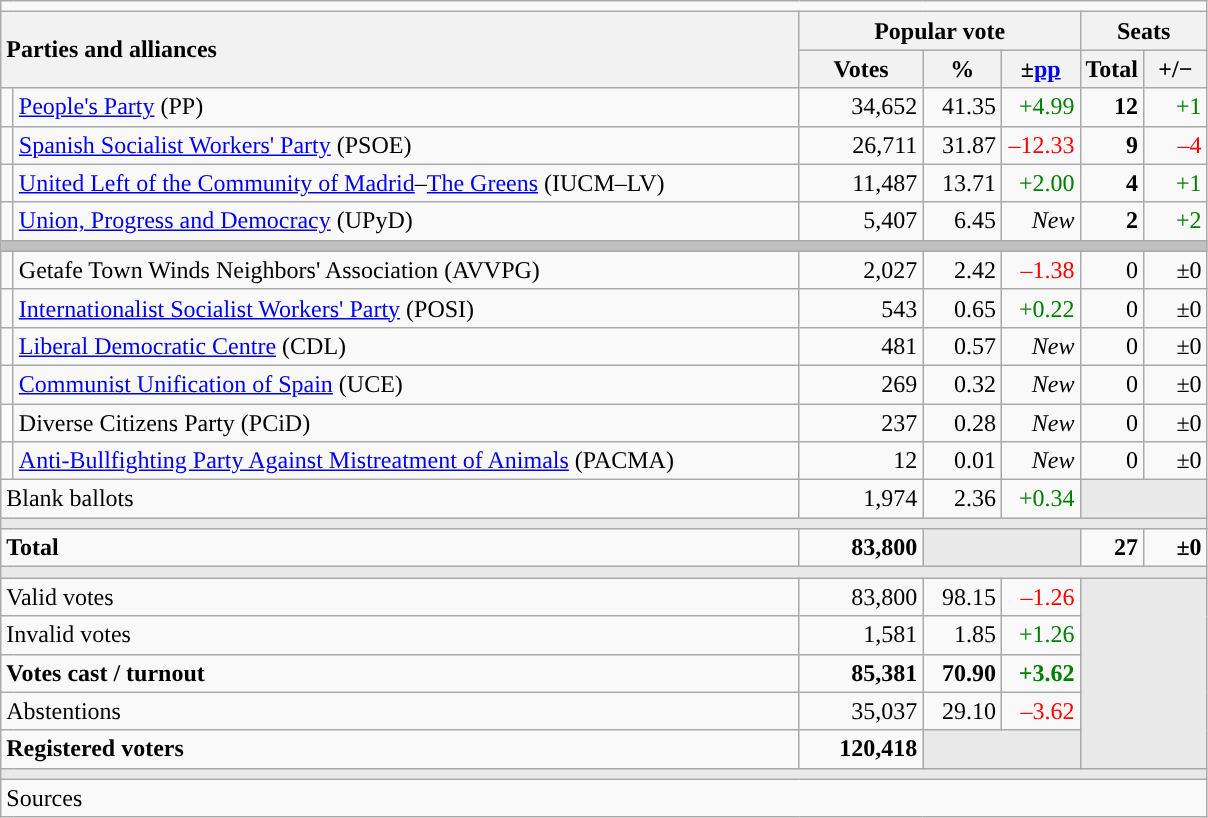<table class="wikitable" style="text-align:right;">
<tr>
<td colspan="7"></td>
</tr>
<tr>
<th style="text-align:left;" rowspan="2" colspan="2" width="525">Parties and alliances</th>
<th colspan="3">Popular vote</th>
<th colspan="2">Seats</th>
</tr>
<tr>
<th width="75">Votes</th>
<th width="45">%</th>
<th width="45">±<a href='#'>pp</a></th>
<th width="35">Total</th>
<th width="35">+/−</th>
</tr>
<tr>
<td width="1" style="color:inherit;background:"></td>
<td align="left"><a href='#'>People's Party</a> (PP)</td>
<td>34,652</td>
<td>41.35</td>
<td style="color:green;">+4.99</td>
<td><strong>12</strong></td>
<td style="color:green;">+1</td>
</tr>
<tr>
<td style="color:inherit;background:"></td>
<td align="left"><a href='#'>Spanish Socialist Workers' Party</a> (PSOE)</td>
<td>26,711</td>
<td>31.87</td>
<td style="color:red;">–12.33</td>
<td><strong>9</strong></td>
<td style="color:red;">–4</td>
</tr>
<tr>
<td style="color:inherit;background:"></td>
<td align="left"><a href='#'>United Left of the Community of Madrid</a>–<a href='#'>The Greens</a> (IUCM–LV)</td>
<td>11,487</td>
<td>13.71</td>
<td style="color:green;">+2.00</td>
<td><strong>4</strong></td>
<td style="color:green;">+1</td>
</tr>
<tr>
<td style="color:inherit;background:"></td>
<td align="left"><a href='#'>Union, Progress and Democracy</a> (UPyD)</td>
<td>5,407</td>
<td>6.45</td>
<td><em>New</em></td>
<td><strong>2</strong></td>
<td style="color:green;">+2</td>
</tr>
<tr>
<td colspan="7" bgcolor="#C0C0C0"></td>
</tr>
<tr>
<td style="color:inherit;background:"></td>
<td align="left">Getafe Town Winds Neighbors' Association (AVVPG)</td>
<td>2,027</td>
<td>2.42</td>
<td style="color:red;">–1.38</td>
<td>0</td>
<td>±0</td>
</tr>
<tr>
<td style="color:inherit;background:"></td>
<td align="left"><a href='#'>Internationalist Socialist Workers' Party</a> (POSI)</td>
<td>543</td>
<td>0.65</td>
<td style="color:green;">+0.22</td>
<td>0</td>
<td>±0</td>
</tr>
<tr>
<td style="color:inherit;background:"></td>
<td align="left"><a href='#'>Liberal Democratic Centre</a> (CDL)</td>
<td>481</td>
<td>0.57</td>
<td><em>New</em></td>
<td>0</td>
<td>±0</td>
</tr>
<tr>
<td style="color:inherit;background:"></td>
<td align="left"><a href='#'>Communist Unification of Spain</a> (UCE)</td>
<td>269</td>
<td>0.32</td>
<td><em>New</em></td>
<td>0</td>
<td>±0</td>
</tr>
<tr>
<td bgcolor="white"></td>
<td align="left">Diverse Citizens Party (PCiD)</td>
<td>237</td>
<td>0.28</td>
<td><em>New</em></td>
<td>0</td>
<td>±0</td>
</tr>
<tr>
<td style="color:inherit;background:"></td>
<td align="left"><a href='#'>Anti-Bullfighting Party Against Mistreatment of Animals</a> (PACMA)</td>
<td>12</td>
<td>0.01</td>
<td><em>New</em></td>
<td>0</td>
<td>±0</td>
</tr>
<tr>
<td align="left" colspan="2">Blank ballots</td>
<td>1,974</td>
<td>2.36</td>
<td style="color:green;">+0.34</td>
<td bgcolor="#E9E9E9" colspan="2"></td>
</tr>
<tr>
<td colspan="7" bgcolor="#E9E9E9"></td>
</tr>
<tr style="font-weight:bold;">
<td align="left" colspan="2">Total</td>
<td>83,800</td>
<td bgcolor="#E9E9E9" colspan="2"></td>
<td>27</td>
<td>±0</td>
</tr>
<tr>
<td colspan="7" bgcolor="#E9E9E9"></td>
</tr>
<tr>
<td align="left" colspan="2">Valid votes</td>
<td>83,800</td>
<td>98.15</td>
<td style="color:red;">–1.26</td>
<td bgcolor="#E9E9E9" colspan="2" rowspan="5"></td>
</tr>
<tr>
<td align="left" colspan="2">Invalid votes</td>
<td>1,581</td>
<td>1.85</td>
<td style="color:green;">+1.26</td>
</tr>
<tr style="font-weight:bold;">
<td align="left" colspan="2">Votes cast / turnout</td>
<td>85,381</td>
<td>70.90</td>
<td style="color:green;">+3.62</td>
</tr>
<tr>
<td align="left" colspan="2">Abstentions</td>
<td>35,037</td>
<td>29.10</td>
<td style="color:red;">–3.62</td>
</tr>
<tr style="font-weight:bold;">
<td align="left" colspan="2">Registered voters</td>
<td>120,418</td>
<td bgcolor="#E9E9E9" colspan="2"></td>
</tr>
<tr>
<td colspan="7" bgcolor="#E9E9E9"></td>
</tr>
<tr>
<td align="left" colspan="7">Sources</td>
</tr>
</table>
